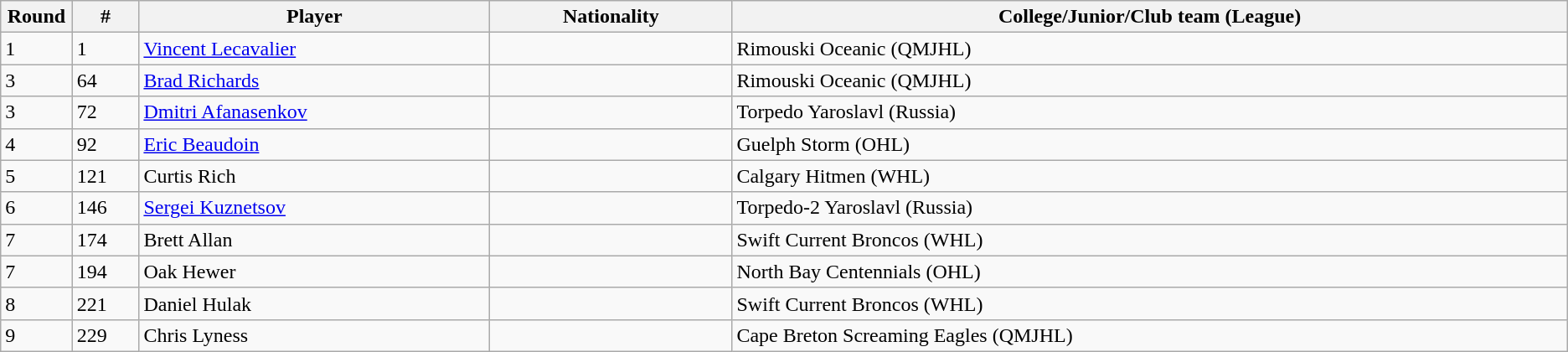<table class="wikitable">
<tr align="center">
<th bgcolor="#DDDDFF" width="4.0%">Round</th>
<th bgcolor="#DDDDFF" width="4.0%">#</th>
<th bgcolor="#DDDDFF" width="21.0%">Player</th>
<th bgcolor="#DDDDFF" width="14.5%">Nationality</th>
<th bgcolor="#DDDDFF" width="50.0%">College/Junior/Club team (League)</th>
</tr>
<tr>
<td>1</td>
<td>1</td>
<td><a href='#'>Vincent Lecavalier</a></td>
<td></td>
<td>Rimouski Oceanic (QMJHL)</td>
</tr>
<tr>
<td>3</td>
<td>64</td>
<td><a href='#'>Brad Richards</a></td>
<td></td>
<td>Rimouski Oceanic (QMJHL)</td>
</tr>
<tr>
<td>3</td>
<td>72</td>
<td><a href='#'>Dmitri Afanasenkov</a></td>
<td></td>
<td>Torpedo Yaroslavl (Russia)</td>
</tr>
<tr>
<td>4</td>
<td>92</td>
<td><a href='#'>Eric Beaudoin</a></td>
<td></td>
<td>Guelph Storm (OHL)</td>
</tr>
<tr>
<td>5</td>
<td>121</td>
<td>Curtis Rich</td>
<td></td>
<td>Calgary Hitmen (WHL)</td>
</tr>
<tr>
<td>6</td>
<td>146</td>
<td><a href='#'>Sergei Kuznetsov</a></td>
<td></td>
<td>Torpedo-2 Yaroslavl (Russia)</td>
</tr>
<tr>
<td>7</td>
<td>174</td>
<td>Brett Allan</td>
<td></td>
<td>Swift Current Broncos (WHL)</td>
</tr>
<tr>
<td>7</td>
<td>194</td>
<td>Oak Hewer</td>
<td></td>
<td>North Bay Centennials (OHL)</td>
</tr>
<tr>
<td>8</td>
<td>221</td>
<td>Daniel Hulak</td>
<td></td>
<td>Swift Current Broncos (WHL)</td>
</tr>
<tr>
<td>9</td>
<td>229</td>
<td>Chris Lyness</td>
<td></td>
<td>Cape Breton Screaming Eagles (QMJHL)</td>
</tr>
</table>
